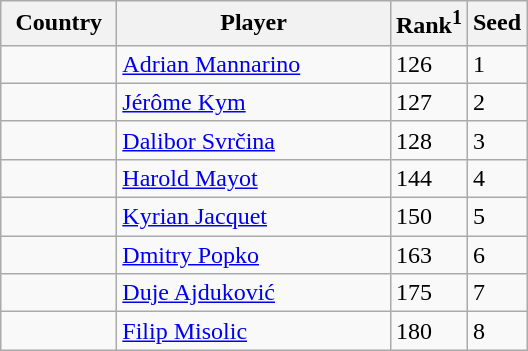<table class="sortable wikitable">
<tr>
<th width="70">Country</th>
<th width="175">Player</th>
<th>Rank<sup>1</sup></th>
<th>Seed</th>
</tr>
<tr>
<td></td>
<td><a href='#'>Adrian Mannarino</a></td>
<td>126</td>
<td>1</td>
</tr>
<tr>
<td></td>
<td><a href='#'>Jérôme Kym</a></td>
<td>127</td>
<td>2</td>
</tr>
<tr>
<td></td>
<td><a href='#'>Dalibor Svrčina</a></td>
<td>128</td>
<td>3</td>
</tr>
<tr>
<td></td>
<td><a href='#'>Harold Mayot</a></td>
<td>144</td>
<td>4</td>
</tr>
<tr>
<td></td>
<td><a href='#'>Kyrian Jacquet</a></td>
<td>150</td>
<td>5</td>
</tr>
<tr>
<td></td>
<td><a href='#'>Dmitry Popko</a></td>
<td>163</td>
<td>6</td>
</tr>
<tr>
<td></td>
<td><a href='#'>Duje Ajduković</a></td>
<td>175</td>
<td>7</td>
</tr>
<tr>
<td></td>
<td><a href='#'>Filip Misolic</a></td>
<td>180</td>
<td>8</td>
</tr>
</table>
